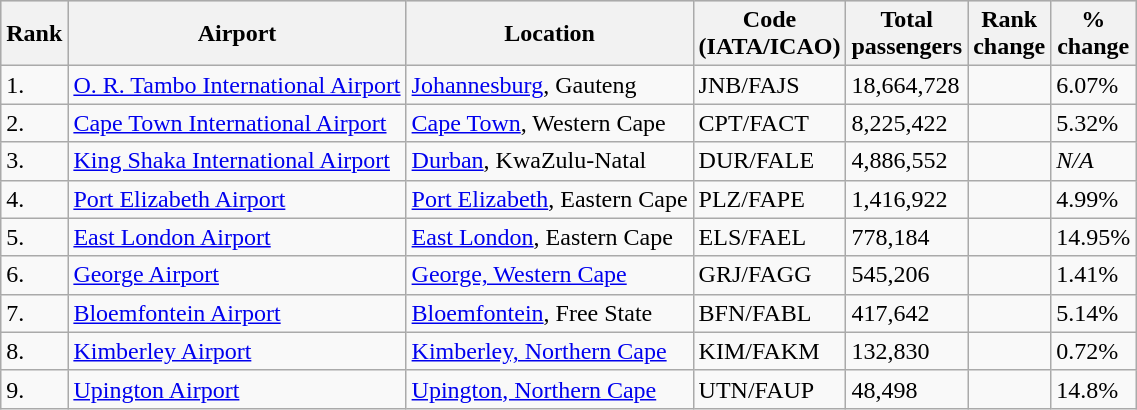<table class="wikitable sortable" width= align=>
<tr bgcolor=lightgrey>
<th>Rank</th>
<th>Airport</th>
<th>Location</th>
<th>Code<br>(IATA/ICAO)</th>
<th>Total<br>passengers</th>
<th>Rank<br>change</th>
<th>%<br>change</th>
</tr>
<tr>
<td>1.</td>
<td><a href='#'>O. R. Tambo International Airport</a></td>
<td><a href='#'>Johannesburg</a>, Gauteng</td>
<td>JNB/FAJS</td>
<td>18,664,728</td>
<td></td>
<td>6.07%</td>
</tr>
<tr>
<td>2.</td>
<td><a href='#'>Cape Town International Airport</a></td>
<td><a href='#'>Cape Town</a>, Western Cape</td>
<td>CPT/FACT</td>
<td>8,225,422</td>
<td></td>
<td>5.32%</td>
</tr>
<tr>
<td>3.</td>
<td><a href='#'>King Shaka International Airport</a></td>
<td><a href='#'>Durban</a>, KwaZulu-Natal</td>
<td>DUR/FALE</td>
<td>4,886,552</td>
<td></td>
<td><em>N/A</em></td>
</tr>
<tr>
<td>4.</td>
<td><a href='#'>Port Elizabeth Airport</a></td>
<td><a href='#'>Port Elizabeth</a>, Eastern Cape</td>
<td>PLZ/FAPE</td>
<td>1,416,922</td>
<td></td>
<td>4.99%</td>
</tr>
<tr>
<td>5.</td>
<td><a href='#'>East London Airport</a></td>
<td><a href='#'>East London</a>, Eastern Cape</td>
<td>ELS/FAEL</td>
<td>778,184</td>
<td></td>
<td>14.95%</td>
</tr>
<tr>
<td>6.</td>
<td><a href='#'>George Airport</a></td>
<td><a href='#'>George, Western Cape</a></td>
<td>GRJ/FAGG</td>
<td>545,206</td>
<td></td>
<td>1.41%</td>
</tr>
<tr>
<td>7.</td>
<td><a href='#'>Bloemfontein Airport</a></td>
<td><a href='#'>Bloemfontein</a>, Free State</td>
<td>BFN/FABL</td>
<td>417,642</td>
<td></td>
<td>5.14%</td>
</tr>
<tr>
<td>8.</td>
<td><a href='#'>Kimberley Airport</a></td>
<td><a href='#'>Kimberley, Northern Cape</a></td>
<td>KIM/FAKM</td>
<td>132,830</td>
<td></td>
<td>0.72%</td>
</tr>
<tr>
<td>9.</td>
<td><a href='#'>Upington Airport</a></td>
<td><a href='#'>Upington, Northern Cape</a></td>
<td>UTN/FAUP</td>
<td>48,498</td>
<td></td>
<td>14.8%</td>
</tr>
</table>
